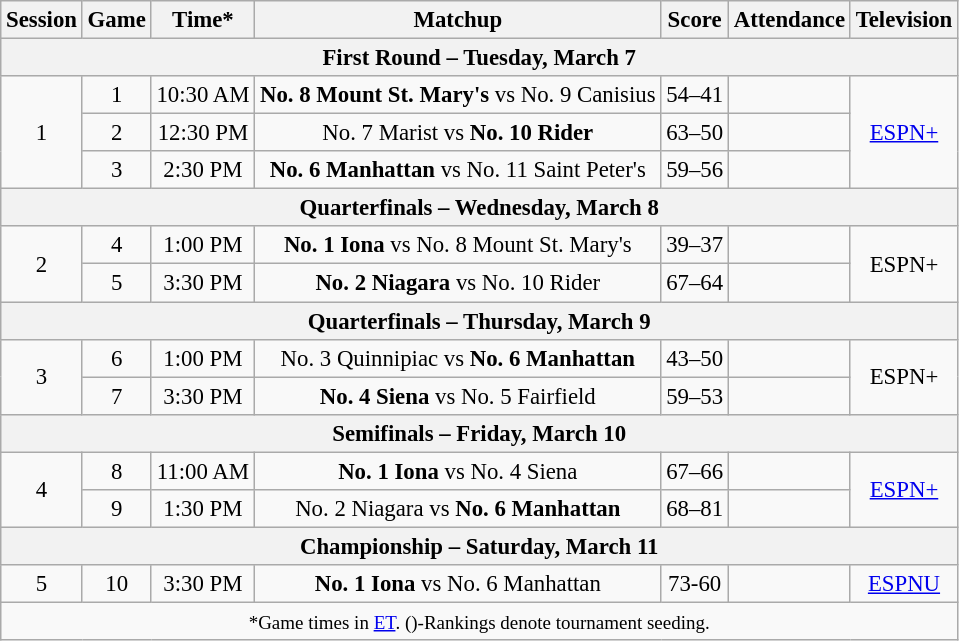<table class="wikitable" style="font-size:95%;text-align:center">
<tr>
<th>Session</th>
<th>Game</th>
<th>Time*</th>
<th>Matchup</th>
<th>Score</th>
<th>Attendance</th>
<th>Television</th>
</tr>
<tr>
<th colspan="8">First Round – Tuesday, March 7</th>
</tr>
<tr>
<td rowspan=3>1</td>
<td>1</td>
<td>10:30 AM</td>
<td><strong>No. 8 Mount St. Mary's</strong> vs No. 9 Canisius</td>
<td>54–41</td>
<td></td>
<td rowspan=3><a href='#'>ESPN+</a></td>
</tr>
<tr>
<td>2</td>
<td>12:30 PM</td>
<td>No. 7 Marist vs <strong>No. 10 Rider</strong></td>
<td>63–50</td>
<td></td>
</tr>
<tr>
<td>3</td>
<td>2:30 PM</td>
<td><strong>No. 6 Manhattan</strong> vs No. 11 Saint Peter's</td>
<td>59–56</td>
<td></td>
</tr>
<tr>
<th colspan="8">Quarterfinals – Wednesday, March 8</th>
</tr>
<tr>
<td rowspan=2>2</td>
<td>4</td>
<td>1:00 PM</td>
<td><strong>No. 1 Iona</strong> vs No. 8 Mount St. Mary's</td>
<td>39–37</td>
<td></td>
<td rowspan=2>ESPN+</td>
</tr>
<tr>
<td>5</td>
<td>3:30 PM</td>
<td><strong>No. 2 Niagara</strong> vs No. 10 Rider</td>
<td>67–64</td>
<td></td>
</tr>
<tr>
<th colspan="8">Quarterfinals – Thursday, March 9</th>
</tr>
<tr>
<td rowspan=2>3</td>
<td>6</td>
<td>1:00 PM</td>
<td>No. 3 Quinnipiac vs <strong>No. 6 Manhattan</strong></td>
<td>43–50</td>
<td></td>
<td rowspan=2>ESPN+</td>
</tr>
<tr>
<td>7</td>
<td>3:30 PM</td>
<td><strong>No. 4 Siena</strong> vs No. 5 Fairfield</td>
<td>59–53</td>
<td></td>
</tr>
<tr>
<th colspan="8">Semifinals – Friday, March 10</th>
</tr>
<tr>
<td rowspan=2>4</td>
<td>8</td>
<td>11:00 AM</td>
<td><strong>No. 1 Iona</strong> vs No. 4 Siena</td>
<td>67–66</td>
<td></td>
<td rowspan=2><a href='#'>ESPN+</a></td>
</tr>
<tr>
<td>9</td>
<td>1:30 PM</td>
<td>No. 2 Niagara vs <strong>No. 6 Manhattan</strong></td>
<td>68–81</td>
<td></td>
</tr>
<tr>
<th colspan="8">Championship – Saturday, March 11</th>
</tr>
<tr>
<td>5</td>
<td>10</td>
<td>3:30 PM</td>
<td><strong>No. 1 Iona</strong> vs No. 6 Manhattan</td>
<td>73-60</td>
<td></td>
<td><a href='#'>ESPNU</a></td>
</tr>
<tr>
<td colspan="7"><small>*Game times in <a href='#'>ET</a>. ()-Rankings denote tournament seeding.</small></td>
</tr>
</table>
